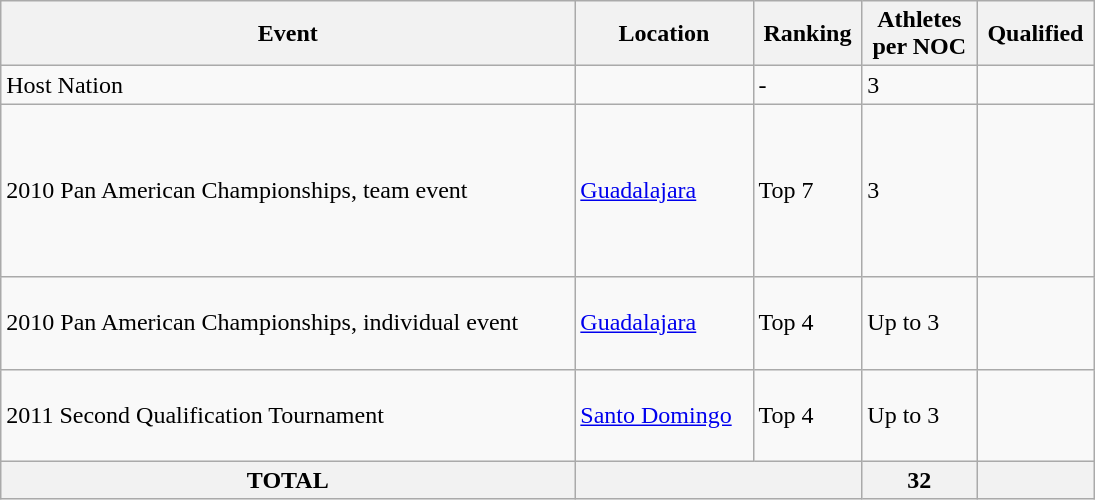<table class="wikitable" style="width:730px;">
<tr>
<th>Event</th>
<th>Location</th>
<th>Ranking</th>
<th>Athletes<br> per NOC</th>
<th>Qualified</th>
</tr>
<tr>
<td>Host Nation</td>
<td></td>
<td>-</td>
<td>3</td>
<td></td>
</tr>
<tr>
<td>2010 Pan American Championships, team event</td>
<td> <a href='#'>Guadalajara</a></td>
<td>Top 7 </td>
<td>3</td>
<td><br><br><br><br><br><br></td>
</tr>
<tr>
<td>2010 Pan American Championships, individual event</td>
<td> <a href='#'>Guadalajara</a></td>
<td>Top 4 </td>
<td>Up to 3</td>
<td><br><br><br></td>
</tr>
<tr>
<td>2011 Second Qualification Tournament</td>
<td> <a href='#'>Santo Domingo</a></td>
<td>Top 4 </td>
<td>Up to 3</td>
<td><br><br><br></td>
</tr>
<tr>
<th>TOTAL</th>
<th colspan="2"></th>
<th>32</th>
<th></th>
</tr>
</table>
